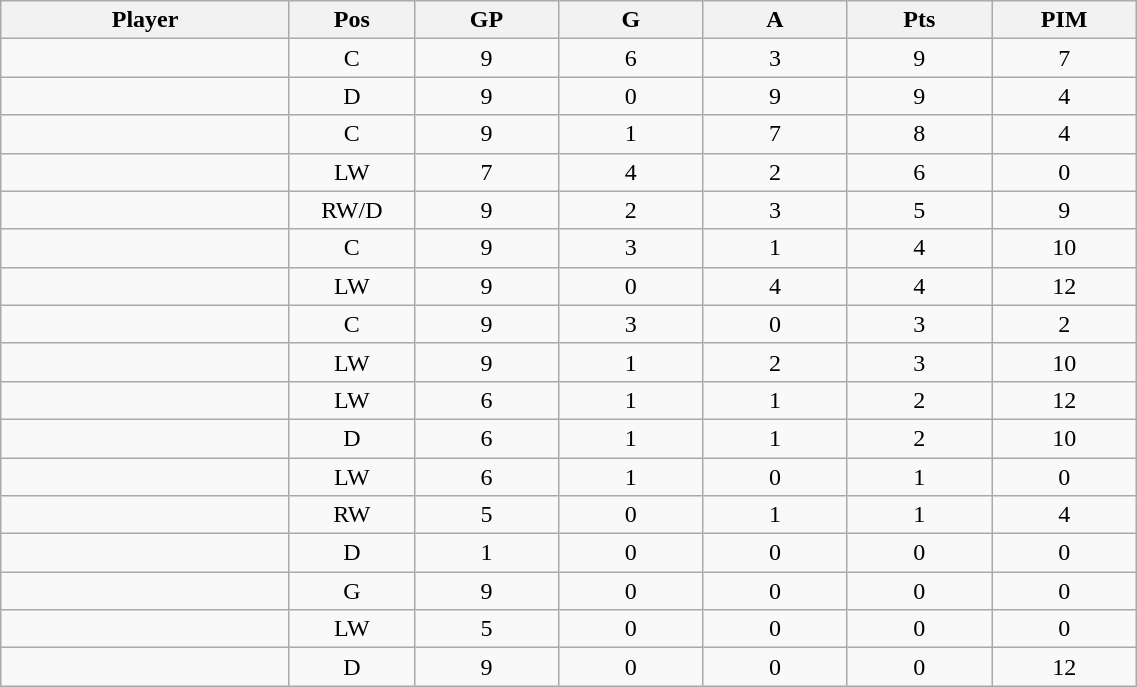<table class="wikitable sortable" width="60%">
<tr ALIGN="center">
<th bgcolor="#DDDDFF" width="10%">Player</th>
<th bgcolor="#DDDDFF" width="3%" title="Position">Pos</th>
<th bgcolor="#DDDDFF" width="5%" title="Games played">GP</th>
<th bgcolor="#DDDDFF" width="5%" title="Goals">G</th>
<th bgcolor="#DDDDFF" width="5%" title="Assists">A</th>
<th bgcolor="#DDDDFF" width="5%" title="Points">Pts</th>
<th bgcolor="#DDDDFF" width="5%" title="Penalties in Minutes">PIM</th>
</tr>
<tr align="center">
<td align="right"></td>
<td>C</td>
<td>9</td>
<td>6</td>
<td>3</td>
<td>9</td>
<td>7</td>
</tr>
<tr align="center">
<td align="right"></td>
<td>D</td>
<td>9</td>
<td>0</td>
<td>9</td>
<td>9</td>
<td>4</td>
</tr>
<tr align="center">
<td align="right"></td>
<td>C</td>
<td>9</td>
<td>1</td>
<td>7</td>
<td>8</td>
<td>4</td>
</tr>
<tr align="center">
<td align="right"></td>
<td>LW</td>
<td>7</td>
<td>4</td>
<td>2</td>
<td>6</td>
<td>0</td>
</tr>
<tr align="center">
<td align="right"></td>
<td>RW/D</td>
<td>9</td>
<td>2</td>
<td>3</td>
<td>5</td>
<td>9</td>
</tr>
<tr align="center">
<td align="right"></td>
<td>C</td>
<td>9</td>
<td>3</td>
<td>1</td>
<td>4</td>
<td>10</td>
</tr>
<tr align="center">
<td align="right"></td>
<td>LW</td>
<td>9</td>
<td>0</td>
<td>4</td>
<td>4</td>
<td>12</td>
</tr>
<tr align="center">
<td align="right"></td>
<td>C</td>
<td>9</td>
<td>3</td>
<td>0</td>
<td>3</td>
<td>2</td>
</tr>
<tr align="center">
<td align="right"></td>
<td>LW</td>
<td>9</td>
<td>1</td>
<td>2</td>
<td>3</td>
<td>10</td>
</tr>
<tr align="center">
<td align="right"></td>
<td>LW</td>
<td>6</td>
<td>1</td>
<td>1</td>
<td>2</td>
<td>12</td>
</tr>
<tr align="center">
<td align="right"></td>
<td>D</td>
<td>6</td>
<td>1</td>
<td>1</td>
<td>2</td>
<td>10</td>
</tr>
<tr align="center">
<td align="right"></td>
<td>LW</td>
<td>6</td>
<td>1</td>
<td>0</td>
<td>1</td>
<td>0</td>
</tr>
<tr align="center">
<td align="right"></td>
<td>RW</td>
<td>5</td>
<td>0</td>
<td>1</td>
<td>1</td>
<td>4</td>
</tr>
<tr align="center">
<td align="right"></td>
<td>D</td>
<td>1</td>
<td>0</td>
<td>0</td>
<td>0</td>
<td>0</td>
</tr>
<tr align="center">
<td align="right"></td>
<td>G</td>
<td>9</td>
<td>0</td>
<td>0</td>
<td>0</td>
<td>0</td>
</tr>
<tr align="center">
<td align="right"></td>
<td>LW</td>
<td>5</td>
<td>0</td>
<td>0</td>
<td>0</td>
<td>0</td>
</tr>
<tr align="center">
<td align="right"></td>
<td>D</td>
<td>9</td>
<td>0</td>
<td>0</td>
<td>0</td>
<td>12</td>
</tr>
</table>
